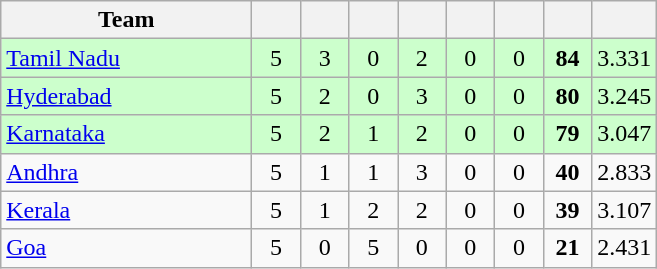<table class="wikitable" style="text-align:center">
<tr>
<th style="width:160px">Team</th>
<th style="width:25px"></th>
<th style="width:25px"></th>
<th style="width:25px"></th>
<th style="width:25px"></th>
<th style="width:25px"></th>
<th style="width:25px"></th>
<th style="width:25px"></th>
<th style="width:25px;"></th>
</tr>
<tr style="background:#cfc;">
<td style="text-align:left"><a href='#'>Tamil Nadu</a></td>
<td>5</td>
<td>3</td>
<td>0</td>
<td>2</td>
<td>0</td>
<td>0</td>
<td><strong>84</strong></td>
<td>3.331</td>
</tr>
<tr style="background:#cfc;">
<td style="text-align:left"><a href='#'>Hyderabad</a></td>
<td>5</td>
<td>2</td>
<td>0</td>
<td>3</td>
<td>0</td>
<td>0</td>
<td><strong>80</strong></td>
<td>3.245</td>
</tr>
<tr style="background:#cfc;">
<td style="text-align:left"><a href='#'>Karnataka</a></td>
<td>5</td>
<td>2</td>
<td>1</td>
<td>2</td>
<td>0</td>
<td>0</td>
<td><strong>79</strong></td>
<td>3.047</td>
</tr>
<tr>
<td style="text-align:left"><a href='#'>Andhra</a></td>
<td>5</td>
<td>1</td>
<td>1</td>
<td>3</td>
<td>0</td>
<td>0</td>
<td><strong>40</strong></td>
<td>2.833</td>
</tr>
<tr>
<td style="text-align:left"><a href='#'>Kerala</a></td>
<td>5</td>
<td>1</td>
<td>2</td>
<td>2</td>
<td>0</td>
<td>0</td>
<td><strong>39</strong></td>
<td>3.107</td>
</tr>
<tr>
<td style="text-align:left"><a href='#'>Goa</a></td>
<td>5</td>
<td>0</td>
<td>5</td>
<td>0</td>
<td>0</td>
<td>0</td>
<td><strong>21</strong></td>
<td>2.431</td>
</tr>
</table>
